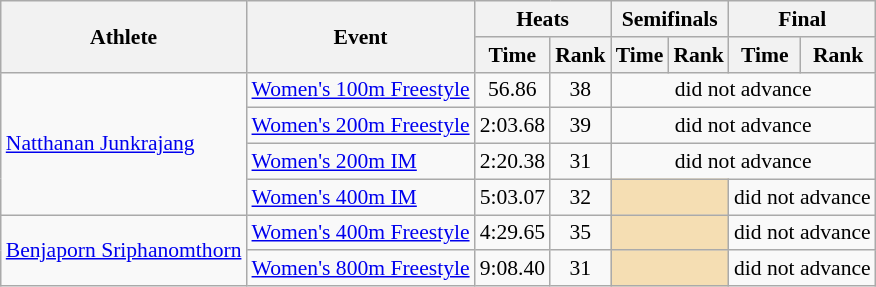<table class=wikitable style="font-size:90%">
<tr>
<th rowspan="2">Athlete</th>
<th rowspan="2">Event</th>
<th colspan="2">Heats</th>
<th colspan="2">Semifinals</th>
<th colspan="2">Final</th>
</tr>
<tr>
<th>Time</th>
<th>Rank</th>
<th>Time</th>
<th>Rank</th>
<th>Time</th>
<th>Rank</th>
</tr>
<tr>
<td rowspan="4"><a href='#'>Natthanan Junkrajang</a></td>
<td><a href='#'>Women's 100m Freestyle</a></td>
<td align=center>56.86</td>
<td align=center>38</td>
<td align=center colspan=4>did not advance</td>
</tr>
<tr>
<td><a href='#'>Women's 200m Freestyle</a></td>
<td align=center>2:03.68</td>
<td align=center>39</td>
<td align=center colspan=4>did not advance</td>
</tr>
<tr>
<td><a href='#'>Women's 200m IM</a></td>
<td align=center>2:20.38</td>
<td align=center>31</td>
<td align=center colspan=4>did not advance</td>
</tr>
<tr>
<td><a href='#'>Women's 400m IM</a></td>
<td align=center>5:03.07</td>
<td align=center>32</td>
<td colspan= 2 bgcolor="wheat"></td>
<td align=center colspan=2>did not advance</td>
</tr>
<tr>
<td rowspan="2"><a href='#'>Benjaporn Sriphanomthorn</a></td>
<td><a href='#'>Women's 400m Freestyle</a></td>
<td align=center>4:29.65</td>
<td align=center>35</td>
<td colspan= 2 bgcolor="wheat"></td>
<td align=center colspan=2>did not advance</td>
</tr>
<tr>
<td><a href='#'>Women's 800m Freestyle</a></td>
<td align=center>9:08.40</td>
<td align=center>31</td>
<td colspan= 2 bgcolor="wheat"></td>
<td align=center colspan=2>did not advance</td>
</tr>
</table>
